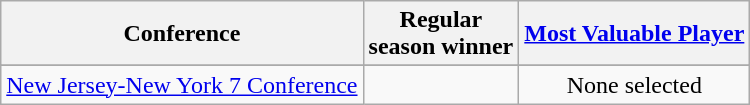<table class="wikitable" style="text-align:center;">
<tr>
<th>Conference</th>
<th>Regular <br> season winner</th>
<th><a href='#'>Most Valuable Player</a></th>
</tr>
<tr>
</tr>
<tr>
<td><a href='#'>New Jersey-New York 7 Conference</a></td>
<td></td>
<td>None selected</td>
</tr>
</table>
